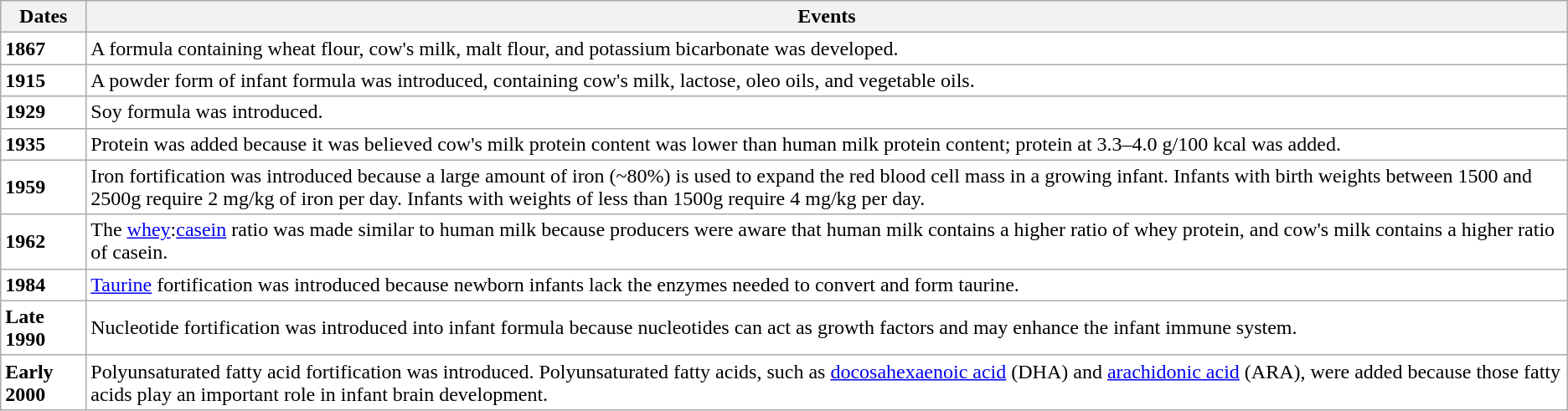<table class="wikitable">
<tr>
<th>Dates</th>
<th>Events</th>
</tr>
<tr style="background:white">
<td><strong> 1867 </strong></td>
<td>A formula containing wheat flour, cow's milk, malt flour, and potassium bicarbonate was developed.</td>
</tr>
<tr style="background:white">
<td><strong> 1915 </strong></td>
<td>A powder form of infant formula was introduced, containing cow's milk, lactose, oleo oils, and vegetable oils.</td>
</tr>
<tr style="background:white">
<td><strong> 1929 </strong></td>
<td>Soy formula was introduced.</td>
</tr>
<tr style="background:white">
<td><strong> 1935 </strong></td>
<td>Protein was added because it was believed cow's milk protein content was lower than human milk protein content; protein at 3.3–4.0 g/100 kcal was added.</td>
</tr>
<tr style="background:white">
<td><strong> 1959 </strong></td>
<td>Iron fortification was introduced because a large amount of iron (~80%) is used to expand the red blood cell mass in a growing infant. Infants with birth weights between 1500 and 2500g require 2 mg/kg of iron per day. Infants with weights of less than 1500g require 4 mg/kg per day.</td>
</tr>
<tr style="background:white">
<td><strong> 1962 </strong></td>
<td>The <a href='#'>whey</a>:<a href='#'>casein</a> ratio was made similar to human milk because producers were aware that human milk contains a higher ratio of whey protein, and cow's milk contains a higher ratio of casein.</td>
</tr>
<tr style="background:white">
<td><strong> 1984 </strong></td>
<td><a href='#'>Taurine</a> fortification was introduced because newborn infants lack the enzymes needed to convert and form taurine.</td>
</tr>
<tr style="background:white">
<td><strong> Late 1990 </strong></td>
<td>Nucleotide fortification was introduced into infant formula because nucleotides can act as growth factors and may enhance the infant immune system.</td>
</tr>
<tr style="background:white">
<td><strong> Early 2000 </strong></td>
<td>Polyunsaturated fatty acid fortification was introduced. Polyunsaturated fatty acids, such as <a href='#'>docosahexaenoic acid</a> (DHA) and <a href='#'>arachidonic acid</a> (ARA), were added because those fatty acids play an important role in infant brain development.</td>
</tr>
</table>
